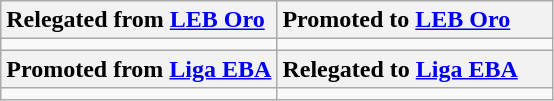<table class="wikitable">
<tr>
<th style="width:50%; text-align:left"> Relegated from <a href='#'>LEB Oro</a></th>
<th style="width:50%; text-align:left"> Promoted to <a href='#'>LEB Oro</a></th>
</tr>
<tr>
<td></td>
<td></td>
</tr>
<tr>
<th style="width:50%; text-align:left"> Promoted from <a href='#'>Liga EBA</a></th>
<th style="width:50%; text-align:left"> Relegated to <a href='#'>Liga EBA</a></th>
</tr>
<tr>
<td></td>
<td></td>
</tr>
</table>
